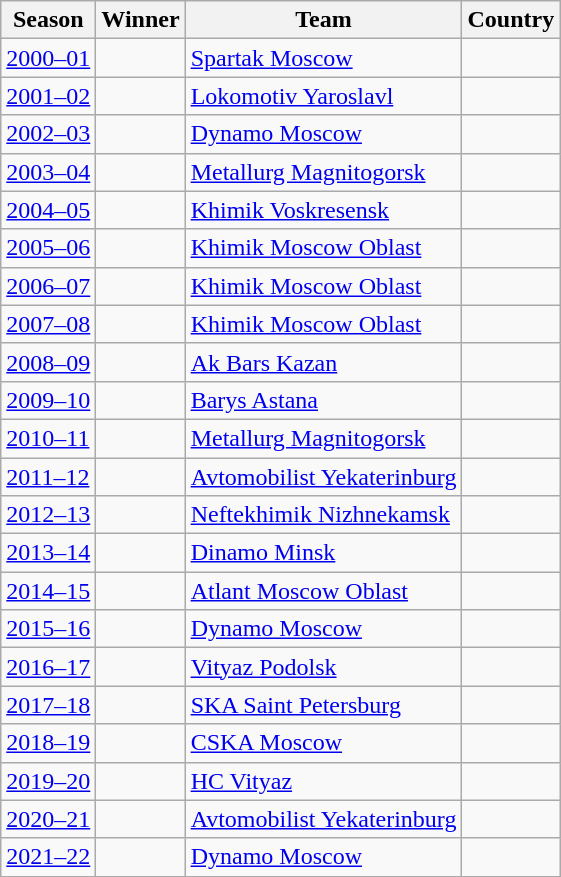<table class="wikitable sortable">
<tr>
<th>Season</th>
<th>Winner</th>
<th>Team</th>
<th>Country</th>
</tr>
<tr>
<td><a href='#'>2000–01</a></td>
<td></td>
<td><a href='#'>Spartak Moscow</a></td>
<td></td>
</tr>
<tr>
<td><a href='#'>2001–02</a></td>
<td></td>
<td><a href='#'>Lokomotiv Yaroslavl</a></td>
<td></td>
</tr>
<tr>
<td><a href='#'>2002–03</a></td>
<td></td>
<td><a href='#'>Dynamo Moscow</a></td>
<td></td>
</tr>
<tr>
<td><a href='#'>2003–04</a></td>
<td></td>
<td><a href='#'>Metallurg Magnitogorsk</a></td>
<td></td>
</tr>
<tr>
<td><a href='#'>2004–05</a></td>
<td></td>
<td><a href='#'>Khimik Voskresensk</a></td>
<td></td>
</tr>
<tr>
<td><a href='#'>2005–06</a></td>
<td></td>
<td><a href='#'>Khimik Moscow Oblast</a></td>
<td></td>
</tr>
<tr>
<td><a href='#'>2006–07</a></td>
<td></td>
<td><a href='#'>Khimik Moscow Oblast</a></td>
<td></td>
</tr>
<tr>
<td><a href='#'>2007–08</a></td>
<td></td>
<td><a href='#'>Khimik Moscow Oblast</a></td>
<td></td>
</tr>
<tr>
<td><a href='#'>2008–09</a></td>
<td></td>
<td><a href='#'>Ak Bars Kazan</a></td>
<td></td>
</tr>
<tr>
<td><a href='#'>2009–10</a></td>
<td></td>
<td><a href='#'>Barys Astana</a></td>
<td></td>
</tr>
<tr>
<td><a href='#'>2010–11</a></td>
<td></td>
<td><a href='#'>Metallurg Magnitogorsk</a></td>
<td></td>
</tr>
<tr>
<td><a href='#'>2011–12</a></td>
<td></td>
<td><a href='#'>Avtomobilist Yekaterinburg</a></td>
<td></td>
</tr>
<tr>
<td><a href='#'>2012–13</a></td>
<td></td>
<td><a href='#'>Neftekhimik Nizhnekamsk</a></td>
<td></td>
</tr>
<tr>
<td><a href='#'>2013–14</a></td>
<td></td>
<td><a href='#'>Dinamo Minsk</a></td>
<td></td>
</tr>
<tr>
<td><a href='#'>2014–15</a></td>
<td></td>
<td><a href='#'>Atlant Moscow Oblast</a></td>
<td></td>
</tr>
<tr>
<td><a href='#'>2015–16</a></td>
<td></td>
<td><a href='#'>Dynamo Moscow</a></td>
<td></td>
</tr>
<tr>
<td><a href='#'>2016–17</a></td>
<td></td>
<td><a href='#'>Vityaz Podolsk</a></td>
<td></td>
</tr>
<tr>
<td><a href='#'>2017–18</a></td>
<td></td>
<td><a href='#'>SKA Saint Petersburg</a></td>
<td></td>
</tr>
<tr>
<td><a href='#'>2018–19</a></td>
<td></td>
<td><a href='#'>CSKA Moscow</a></td>
<td></td>
</tr>
<tr>
<td><a href='#'>2019–20</a></td>
<td></td>
<td><a href='#'>HC Vityaz</a></td>
<td></td>
</tr>
<tr>
<td><a href='#'>2020–21</a></td>
<td></td>
<td><a href='#'>Avtomobilist Yekaterinburg</a></td>
<td></td>
</tr>
<tr>
<td><a href='#'>2021–22</a></td>
<td></td>
<td><a href='#'>Dynamo Moscow</a></td>
<td></td>
</tr>
</table>
